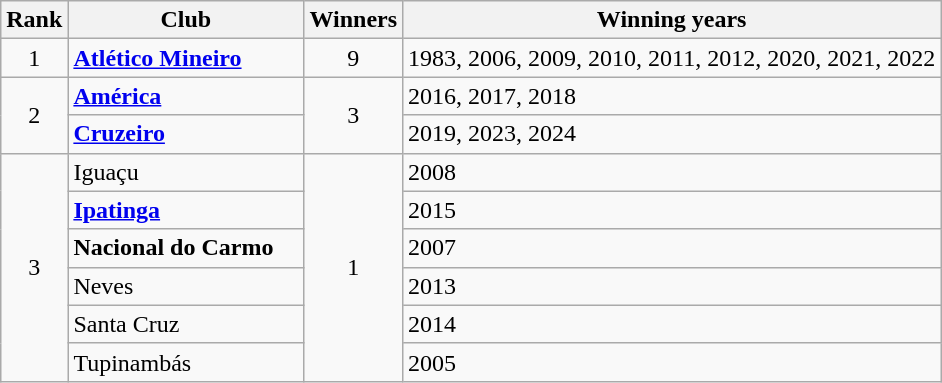<table class="wikitable sortable">
<tr>
<th>Rank</th>
<th style="width:150px">Club</th>
<th>Winners</th>
<th>Winning years</th>
</tr>
<tr>
<td align=center>1</td>
<td><strong><a href='#'>Atlético Mineiro</a></strong></td>
<td align=center>9</td>
<td>1983, 2006, 2009, 2010, 2011, 2012, 2020, 2021, 2022</td>
</tr>
<tr>
<td rowspan=2 align=center>2</td>
<td><strong><a href='#'>América</a></strong></td>
<td rowspan=2 align=center>3</td>
<td>2016, 2017, 2018</td>
</tr>
<tr>
<td><strong><a href='#'>Cruzeiro</a></strong></td>
<td>2019, 2023, 2024</td>
</tr>
<tr>
<td rowspan=6 align=center>3</td>
<td>Iguaçu</td>
<td rowspan=6 align=center>1</td>
<td>2008</td>
</tr>
<tr>
<td><strong><a href='#'>Ipatinga</a></strong></td>
<td>2015</td>
</tr>
<tr>
<td><strong>Nacional do Carmo</strong></td>
<td>2007</td>
</tr>
<tr>
<td>Neves</td>
<td>2013</td>
</tr>
<tr>
<td>Santa Cruz</td>
<td>2014</td>
</tr>
<tr>
<td>Tupinambás</td>
<td>2005</td>
</tr>
</table>
